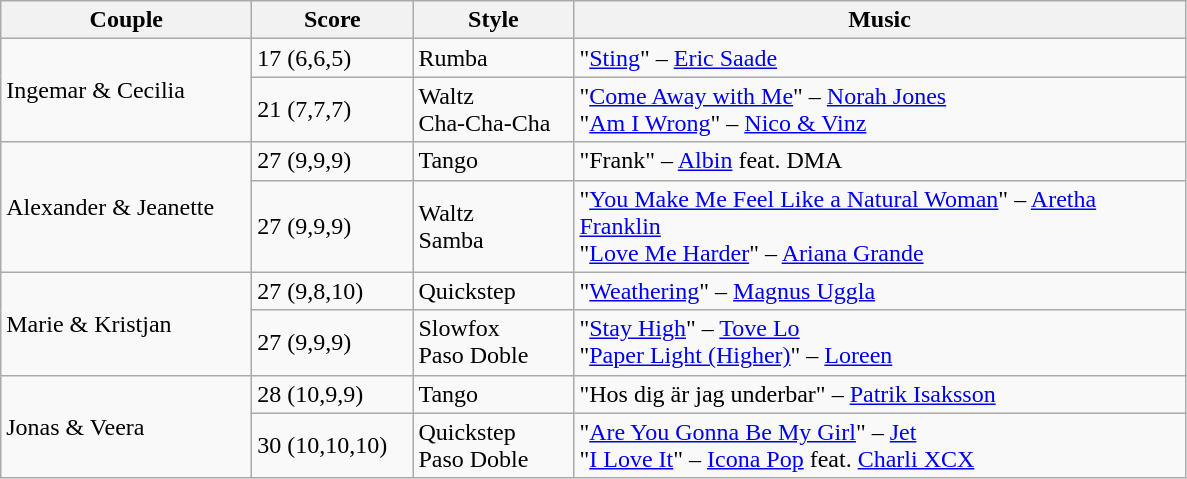<table class="wikitable">
<tr>
<th width="160">Couple</th>
<th width="100">Score</th>
<th width="100">Style</th>
<th width="400">Music</th>
</tr>
<tr>
<td rowspan=2>Ingemar & Cecilia</td>
<td>17 (6,6,5)</td>
<td>Rumba</td>
<td>"<a href='#'>Sting</a>" – <a href='#'>Eric Saade</a></td>
</tr>
<tr>
<td>21 (7,7,7)</td>
<td>Waltz<br>Cha-Cha-Cha</td>
<td>"<a href='#'>Come Away with Me</a>" – <a href='#'>Norah Jones</a>  <br>"<a href='#'>Am I Wrong</a>" – <a href='#'>Nico & Vinz</a></td>
</tr>
<tr>
<td rowspan=2>Alexander & Jeanette</td>
<td>27 (9,9,9)</td>
<td>Tango</td>
<td>"Frank" – <a href='#'>Albin</a> feat. DMA</td>
</tr>
<tr>
<td>27 (9,9,9)</td>
<td>Waltz<br>Samba</td>
<td>"<a href='#'>You Make Me Feel Like a Natural Woman</a>" – <a href='#'>Aretha Franklin</a>  <br>"<a href='#'>Love Me Harder</a>" – <a href='#'>Ariana Grande</a></td>
</tr>
<tr>
<td rowspan=2>Marie & Kristjan</td>
<td>27 (9,8,10)</td>
<td>Quickstep</td>
<td>"<a href='#'>Weathering</a>" – <a href='#'>Magnus Uggla</a></td>
</tr>
<tr>
<td>27 (9,9,9)</td>
<td>Slowfox<br>Paso Doble</td>
<td>"<a href='#'>Stay High</a>" – <a href='#'>Tove Lo</a> <br>"<a href='#'>Paper Light (Higher)</a>" – <a href='#'>Loreen</a></td>
</tr>
<tr>
<td rowspan=2>Jonas & Veera</td>
<td>28 (10,9,9)</td>
<td>Tango</td>
<td>"Hos dig är jag underbar" – <a href='#'>Patrik Isaksson</a></td>
</tr>
<tr>
<td>30 (10,10,10)</td>
<td>Quickstep <br> Paso Doble</td>
<td>"<a href='#'>Are You Gonna Be My Girl</a>" – <a href='#'>Jet</a> <br>"<a href='#'>I Love It</a>" – <a href='#'>Icona Pop</a> feat. <a href='#'>Charli XCX</a></td>
</tr>
</table>
